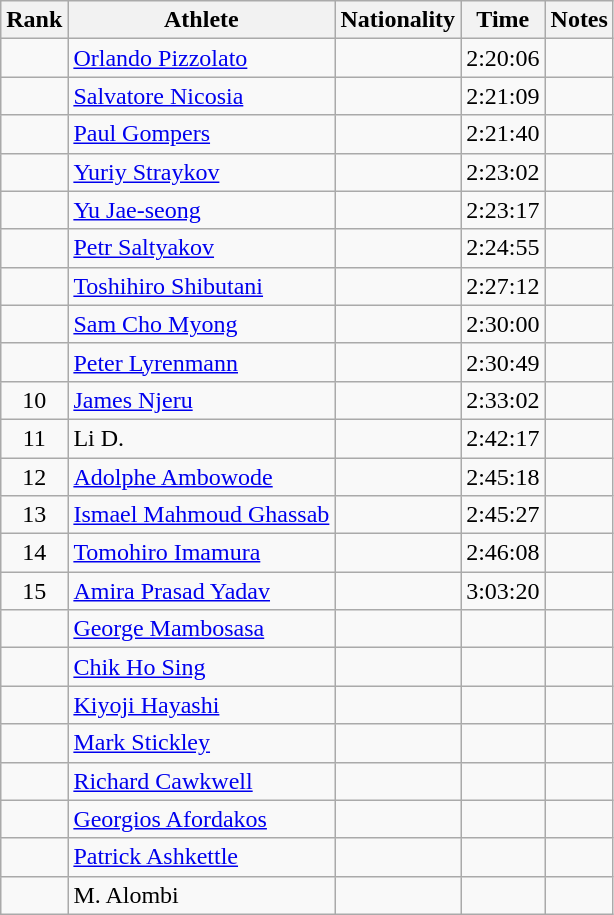<table class="wikitable sortable" style="text-align:center">
<tr>
<th>Rank</th>
<th>Athlete</th>
<th>Nationality</th>
<th>Time</th>
<th>Notes</th>
</tr>
<tr>
<td></td>
<td align=left><a href='#'>Orlando Pizzolato</a></td>
<td align=left></td>
<td>2:20:06</td>
<td></td>
</tr>
<tr>
<td></td>
<td align=left><a href='#'>Salvatore Nicosia</a></td>
<td align=left></td>
<td>2:21:09</td>
<td></td>
</tr>
<tr>
<td></td>
<td align=left><a href='#'>Paul Gompers</a></td>
<td align=left></td>
<td>2:21:40</td>
<td></td>
</tr>
<tr>
<td></td>
<td align=left><a href='#'>Yuriy Straykov</a></td>
<td align=left></td>
<td>2:23:02</td>
<td></td>
</tr>
<tr>
<td></td>
<td align=left><a href='#'>Yu Jae-seong</a></td>
<td align=left></td>
<td>2:23:17</td>
<td></td>
</tr>
<tr>
<td></td>
<td align=left><a href='#'>Petr Saltyakov</a></td>
<td align=left></td>
<td>2:24:55</td>
<td></td>
</tr>
<tr>
<td></td>
<td align=left><a href='#'>Toshihiro Shibutani</a></td>
<td align=left></td>
<td>2:27:12</td>
<td></td>
</tr>
<tr>
<td></td>
<td align=left><a href='#'>Sam Cho Myong</a></td>
<td align=left></td>
<td>2:30:00</td>
<td></td>
</tr>
<tr>
<td></td>
<td align=left><a href='#'>Peter Lyrenmann</a></td>
<td align=left></td>
<td>2:30:49</td>
<td></td>
</tr>
<tr>
<td>10</td>
<td align=left><a href='#'>James Njeru</a></td>
<td align=left></td>
<td>2:33:02</td>
<td></td>
</tr>
<tr>
<td>11</td>
<td align=left>Li D.</td>
<td align=left></td>
<td>2:42:17</td>
<td></td>
</tr>
<tr>
<td>12</td>
<td align=left><a href='#'>Adolphe Ambowode</a></td>
<td align=left></td>
<td>2:45:18</td>
<td></td>
</tr>
<tr>
<td>13</td>
<td align=left><a href='#'>Ismael Mahmoud Ghassab</a></td>
<td align=left></td>
<td>2:45:27</td>
<td></td>
</tr>
<tr>
<td>14</td>
<td align=left><a href='#'>Tomohiro Imamura</a></td>
<td align=left></td>
<td>2:46:08</td>
<td></td>
</tr>
<tr>
<td>15</td>
<td align=left><a href='#'>Amira Prasad Yadav</a></td>
<td align=left></td>
<td>3:03:20</td>
<td></td>
</tr>
<tr>
<td></td>
<td align=left><a href='#'>George Mambosasa</a></td>
<td align=left></td>
<td></td>
<td></td>
</tr>
<tr>
<td></td>
<td align=left><a href='#'>Chik Ho Sing</a></td>
<td align=left></td>
<td></td>
<td></td>
</tr>
<tr>
<td></td>
<td align=left><a href='#'>Kiyoji Hayashi</a></td>
<td align=left></td>
<td></td>
<td></td>
</tr>
<tr>
<td></td>
<td align=left><a href='#'>Mark Stickley</a></td>
<td align=left></td>
<td></td>
<td></td>
</tr>
<tr>
<td></td>
<td align=left><a href='#'>Richard Cawkwell</a></td>
<td align=left></td>
<td></td>
<td></td>
</tr>
<tr>
<td></td>
<td align=left><a href='#'>Georgios Afordakos</a></td>
<td align=left></td>
<td></td>
<td></td>
</tr>
<tr>
<td></td>
<td align=left><a href='#'>Patrick Ashkettle</a></td>
<td align=left></td>
<td></td>
<td></td>
</tr>
<tr>
<td></td>
<td align=left>M. Alombi</td>
<td align=left></td>
<td></td>
<td></td>
</tr>
</table>
